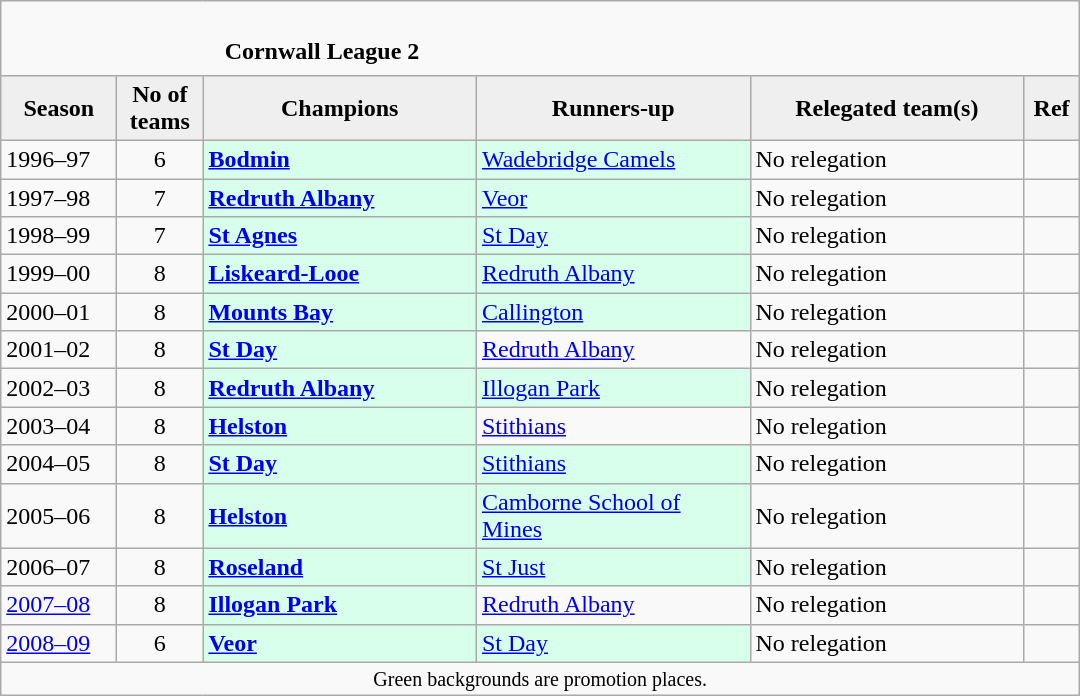<table class="wikitable sortable" style="text-align: left;">
<tr>
<td colspan="6" cellpadding="0" cellspacing="0"><br><table border="0" style="width:100%;" cellpadding="0" cellspacing="0">
<tr>
<td style="width:20%; border:0;"></td>
<td style="border:0;"><strong>Cornwall League 2</strong></td>
<td style="width:20%; border:0;"></td>
</tr>
</table>
</td>
</tr>
<tr>
<th style="background:#efefef; width:70px;">Season</th>
<th style="background:#efefef; width:50px;">No of teams</th>
<th style="background:#efefef; width:175px;">Champions</th>
<th style="background:#efefef; width:175px;">Runners-up</th>
<th style="background:#efefef; width:175px;">Relegated team(s)</th>
<th style="background:#efefef; width:30px;">Ref</th>
</tr>
<tr align=left>
<td>1996–97</td>
<td style="text-align: center;">6</td>
<td style="background:#d8ffeb;"><strong><a href='#'>Bodmin</a></strong></td>
<td style="background:#d8ffeb;"><a href='#'>Wadebridge Camels</a></td>
<td>No relegation</td>
<td></td>
</tr>
<tr>
<td>1997–98</td>
<td style="text-align: center;">7</td>
<td style="background:#d8ffeb;"><strong><a href='#'>Redruth Albany</a></strong></td>
<td style="background:#d8ffeb;"><a href='#'>Veor</a></td>
<td>No relegation</td>
<td></td>
</tr>
<tr>
<td>1998–99</td>
<td style="text-align: center;">7</td>
<td style="background:#d8ffeb;"><strong><a href='#'>St Agnes</a></strong></td>
<td style="background:#d8ffeb;"><a href='#'>St Day</a></td>
<td>No relegation</td>
<td></td>
</tr>
<tr>
<td>1999–00</td>
<td style="text-align: center;">8</td>
<td style="background:#d8ffeb;"><strong><a href='#'>Liskeard-Looe</a></strong></td>
<td style="background:#d8ffeb;"><a href='#'>Redruth Albany</a></td>
<td>No relegation</td>
<td></td>
</tr>
<tr>
<td>2000–01</td>
<td style="text-align: center;">8</td>
<td style="background:#d8ffeb;"><strong><a href='#'>Mounts Bay</a></strong></td>
<td style="background:#d8ffeb;"><a href='#'>Callington</a></td>
<td>No relegation</td>
<td></td>
</tr>
<tr>
<td>2001–02</td>
<td style="text-align: center;">8</td>
<td style="background:#d8ffeb;"><strong><a href='#'>St Day</a></strong></td>
<td><a href='#'>Redruth Albany</a></td>
<td>No relegation</td>
<td></td>
</tr>
<tr>
<td>2002–03</td>
<td style="text-align: center;">8</td>
<td style="background:#d8ffeb;"><strong><a href='#'>Redruth Albany</a></strong></td>
<td style="background:#d8ffeb;"><a href='#'>Illogan Park</a></td>
<td>No relegation</td>
<td></td>
</tr>
<tr>
<td>2003–04</td>
<td style="text-align: center;">8</td>
<td style="background:#d8ffeb;"><strong><a href='#'>Helston</a></strong></td>
<td><a href='#'>Stithians</a></td>
<td>No relegation</td>
<td></td>
</tr>
<tr>
<td>2004–05</td>
<td style="text-align: center;">8</td>
<td style="background:#d8ffeb;"><strong><a href='#'>St Day</a></strong></td>
<td style="background:#d8ffeb;"><a href='#'>Stithians</a></td>
<td>No relegation</td>
<td></td>
</tr>
<tr>
<td>2005–06</td>
<td style="text-align: center;">8</td>
<td style="background:#d8ffeb;"><strong><a href='#'>Helston</a></strong></td>
<td style="background:#d8ffeb;"><a href='#'>Camborne School of Mines</a></td>
<td>No relegation</td>
<td></td>
</tr>
<tr>
<td>2006–07</td>
<td style="text-align: center;">8</td>
<td style="background:#d8ffeb;"><strong><a href='#'>Roseland</a></strong></td>
<td style="background:#d8ffeb;"><a href='#'>St Just</a></td>
<td>No relegation</td>
<td></td>
</tr>
<tr>
<td><a href='#'>2007–08</a></td>
<td style="text-align: center;">8</td>
<td style="background:#d8ffeb;"><strong><a href='#'>Illogan Park</a></strong></td>
<td><a href='#'>Redruth Albany</a></td>
<td>No relegation</td>
<td></td>
</tr>
<tr>
<td><a href='#'>2008–09</a></td>
<td style="text-align: center;">6</td>
<td style="background:#d8ffeb;"><strong><a href='#'>Veor</a></strong></td>
<td style="background:#d8ffeb;"><a href='#'>St Day</a></td>
<td>No relegation</td>
<td></td>
</tr>
<tr>
<td colspan="15"  style="border:0; font-size:smaller; text-align:center;">Green backgrounds are promotion places.</td>
</tr>
</table>
